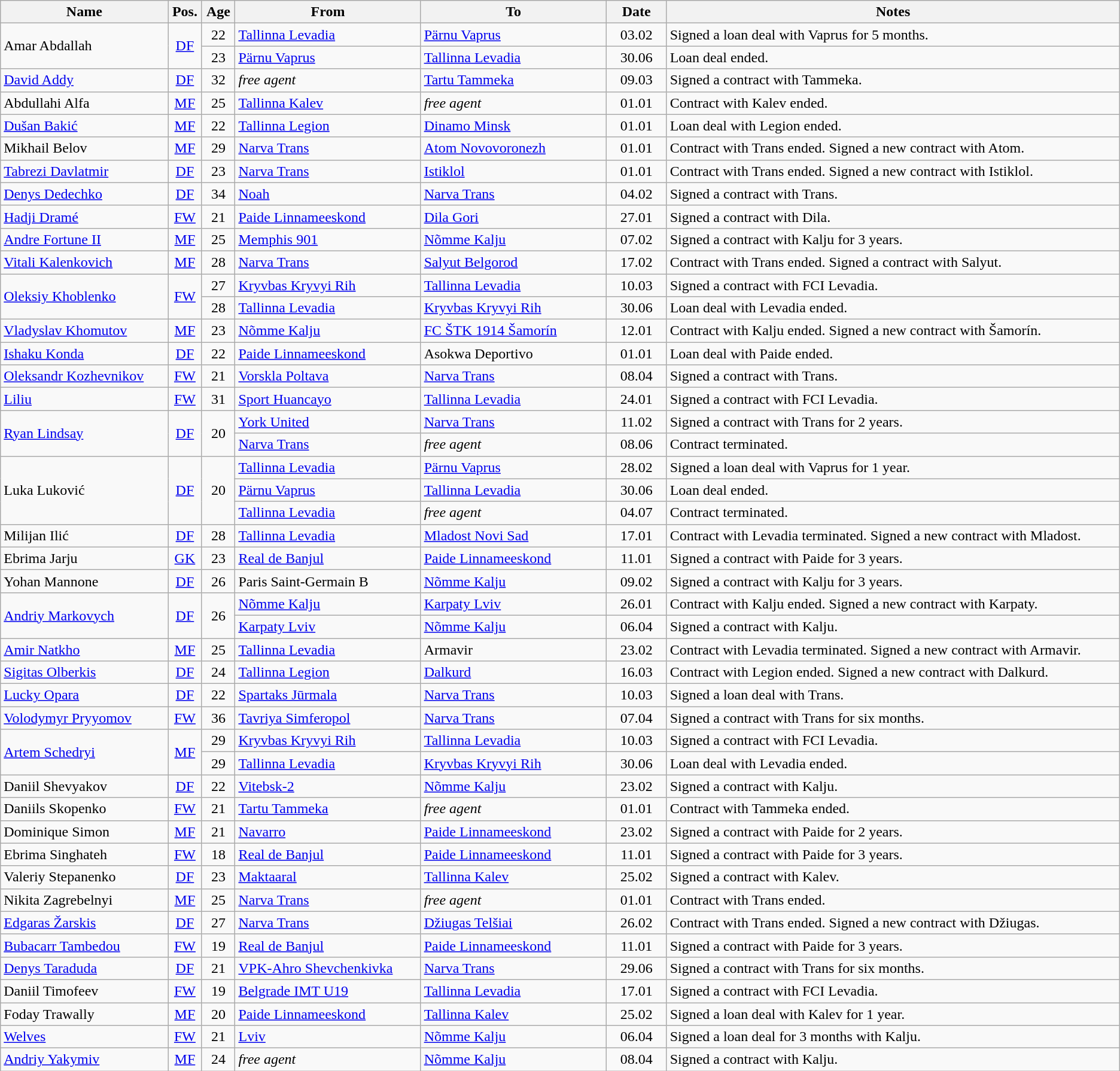<table class="wikitable collapsed">
<tr>
<th width = 180px>Name</th>
<th width = 30px>Pos.</th>
<th width = 30px>Age</th>
<th width = 200px>From</th>
<th width = 200px>To</th>
<th width = 60px>Date</th>
<th width = 500px>Notes</th>
</tr>
<tr>
<td rowspan=2> Amar Abdallah</td>
<td rowspan=2 align=center><a href='#'>DF</a></td>
<td align=center>22</td>
<td><a href='#'>Tallinna Levadia</a></td>
<td><a href='#'>Pärnu Vaprus</a></td>
<td align=center>03.02</td>
<td>Signed a loan deal with Vaprus for 5 months.</td>
</tr>
<tr>
<td align=center>23</td>
<td><a href='#'>Pärnu Vaprus</a></td>
<td><a href='#'>Tallinna Levadia</a></td>
<td align=center>30.06</td>
<td>Loan deal ended.</td>
</tr>
<tr>
<td> <a href='#'>David Addy</a></td>
<td align=center><a href='#'>DF</a></td>
<td align=center>32</td>
<td><em>free agent</em></td>
<td><a href='#'>Tartu Tammeka</a></td>
<td align=center>09.03</td>
<td>Signed a contract with Tammeka.</td>
</tr>
<tr>
<td> Abdullahi Alfa</td>
<td align=center><a href='#'>MF</a></td>
<td align=center>25</td>
<td><a href='#'>Tallinna Kalev</a></td>
<td><em>free agent</em></td>
<td align=center>01.01</td>
<td>Contract with Kalev ended.</td>
</tr>
<tr>
<td> <a href='#'>Dušan Bakić</a></td>
<td align=center><a href='#'>MF</a></td>
<td align=center>22</td>
<td><a href='#'>Tallinna Legion</a></td>
<td> <a href='#'>Dinamo Minsk</a></td>
<td align=center>01.01</td>
<td>Loan deal with Legion ended.</td>
</tr>
<tr>
<td> Mikhail Belov</td>
<td align=center><a href='#'>MF</a></td>
<td align=center>29</td>
<td><a href='#'>Narva Trans</a></td>
<td> <a href='#'>Atom Novovoronezh</a></td>
<td align=center>01.01</td>
<td>Contract with Trans ended. Signed a new contract with Atom.</td>
</tr>
<tr>
<td> <a href='#'>Tabrezi Davlatmir</a></td>
<td align=center><a href='#'>DF</a></td>
<td align=center>23</td>
<td><a href='#'>Narva Trans</a></td>
<td> <a href='#'>Istiklol</a></td>
<td align=center>01.01</td>
<td>Contract with Trans ended. Signed a new contract with Istiklol.</td>
</tr>
<tr>
<td> <a href='#'>Denys Dedechko</a></td>
<td align=center><a href='#'>DF</a></td>
<td align=center>34</td>
<td> <a href='#'>Noah</a></td>
<td><a href='#'>Narva Trans</a></td>
<td align=center>04.02</td>
<td>Signed a contract with Trans.</td>
</tr>
<tr>
<td> <a href='#'>Hadji Dramé</a></td>
<td align=center><a href='#'>FW</a></td>
<td align=center>21</td>
<td><a href='#'>Paide Linnameeskond</a></td>
<td> <a href='#'>Dila Gori</a></td>
<td align=center>27.01</td>
<td>Signed a contract with Dila.</td>
</tr>
<tr>
<td> <a href='#'>Andre Fortune II</a></td>
<td align=center><a href='#'>MF</a></td>
<td align=center>25</td>
<td> <a href='#'>Memphis 901</a></td>
<td><a href='#'>Nõmme Kalju</a></td>
<td align=center>07.02</td>
<td>Signed a contract with Kalju for 3 years.</td>
</tr>
<tr>
<td> <a href='#'>Vitali Kalenkovich</a></td>
<td align=center><a href='#'>MF</a></td>
<td align=center>28</td>
<td><a href='#'>Narva Trans</a></td>
<td> <a href='#'>Salyut Belgorod</a></td>
<td align=center>17.02</td>
<td>Contract with Trans ended. Signed a contract with Salyut.</td>
</tr>
<tr>
<td rowspan=2> <a href='#'>Oleksiy Khoblenko</a></td>
<td rowspan=2 align=center><a href='#'>FW</a></td>
<td align=center>27</td>
<td> <a href='#'>Kryvbas Kryvyi Rih</a></td>
<td><a href='#'>Tallinna Levadia</a></td>
<td align=center>10.03</td>
<td>Signed a contract with FCI Levadia.</td>
</tr>
<tr>
<td align=center>28</td>
<td><a href='#'>Tallinna Levadia</a></td>
<td> <a href='#'>Kryvbas Kryvyi Rih</a></td>
<td align=center>30.06</td>
<td>Loan deal with Levadia ended.</td>
</tr>
<tr>
<td> <a href='#'>Vladyslav Khomutov</a></td>
<td align=center><a href='#'>MF</a></td>
<td align=center>23</td>
<td><a href='#'>Nõmme Kalju</a></td>
<td> <a href='#'>FC ŠTK 1914 Šamorín</a></td>
<td align=center>12.01</td>
<td>Contract with Kalju ended. Signed a new contract with Šamorín.</td>
</tr>
<tr>
<td> <a href='#'>Ishaku Konda</a></td>
<td align=center><a href='#'>DF</a></td>
<td align=center>22</td>
<td><a href='#'>Paide Linnameeskond</a></td>
<td> Asokwa Deportivo</td>
<td align=center>01.01</td>
<td>Loan deal with Paide ended.</td>
</tr>
<tr>
<td> <a href='#'>Oleksandr Kozhevnikov</a></td>
<td align=center><a href='#'>FW</a></td>
<td align=center>21</td>
<td> <a href='#'>Vorskla Poltava</a></td>
<td><a href='#'>Narva Trans</a></td>
<td align=center>08.04</td>
<td>Signed a contract with Trans.</td>
</tr>
<tr>
<td> <a href='#'>Liliu</a></td>
<td align=center><a href='#'>FW</a></td>
<td align=center>31</td>
<td> <a href='#'>Sport Huancayo</a></td>
<td><a href='#'>Tallinna Levadia</a></td>
<td align=center>24.01</td>
<td>Signed a contract with FCI Levadia.</td>
</tr>
<tr>
<td rowspan=2> <a href='#'>Ryan Lindsay</a></td>
<td rowspan=2 align=center><a href='#'>DF</a></td>
<td rowspan=2 align=center>20</td>
<td> <a href='#'>York United</a></td>
<td><a href='#'>Narva Trans</a></td>
<td align=center>11.02</td>
<td>Signed a contract with Trans for 2 years.</td>
</tr>
<tr>
<td><a href='#'>Narva Trans</a></td>
<td><em>free agent</em></td>
<td align=center>08.06</td>
<td>Contract terminated.</td>
</tr>
<tr>
<td rowspan=3> Luka Luković</td>
<td rowspan=3 align=center><a href='#'>DF</a></td>
<td rowspan=3 align=center>20</td>
<td><a href='#'>Tallinna Levadia</a></td>
<td><a href='#'>Pärnu Vaprus</a></td>
<td align=center>28.02</td>
<td>Signed a loan deal with Vaprus for 1 year.</td>
</tr>
<tr>
<td><a href='#'>Pärnu Vaprus</a></td>
<td><a href='#'>Tallinna Levadia</a></td>
<td align=center>30.06</td>
<td>Loan deal ended.</td>
</tr>
<tr>
<td><a href='#'>Tallinna Levadia</a></td>
<td><em>free agent</em></td>
<td align=center>04.07</td>
<td>Contract terminated.</td>
</tr>
<tr>
<td> Milijan Ilić</td>
<td align=center><a href='#'>DF</a></td>
<td align=center>28</td>
<td><a href='#'>Tallinna Levadia</a></td>
<td> <a href='#'>Mladost Novi Sad</a></td>
<td align=center>17.01</td>
<td>Contract with Levadia terminated. Signed a new contract with Mladost.</td>
</tr>
<tr>
<td> Ebrima Jarju</td>
<td align=center><a href='#'>GK</a></td>
<td align=center>23</td>
<td> <a href='#'>Real de Banjul</a></td>
<td><a href='#'>Paide Linnameeskond</a></td>
<td align=center>11.01</td>
<td>Signed a contract with Paide for 3 years.</td>
</tr>
<tr>
<td> Yohan Mannone</td>
<td align=center><a href='#'>DF</a></td>
<td align=center>26</td>
<td> Paris Saint-Germain B</td>
<td><a href='#'>Nõmme Kalju</a></td>
<td align=center>09.02</td>
<td>Signed a contract with Kalju for 3 years.</td>
</tr>
<tr>
<td rowspan=2> <a href='#'>Andriy Markovych</a></td>
<td rowspan=2 align=center><a href='#'>DF</a></td>
<td rowspan=2 align=center>26</td>
<td><a href='#'>Nõmme Kalju</a></td>
<td> <a href='#'>Karpaty Lviv</a></td>
<td align=center>26.01</td>
<td>Contract with Kalju ended. Signed a new contract with Karpaty.</td>
</tr>
<tr>
<td> <a href='#'>Karpaty Lviv</a></td>
<td><a href='#'>Nõmme Kalju</a></td>
<td align=center>06.04</td>
<td>Signed a contract with Kalju.</td>
</tr>
<tr>
<td> <a href='#'>Amir Natkho</a></td>
<td align=center><a href='#'>MF</a></td>
<td align=center>25</td>
<td><a href='#'>Tallinna Levadia</a></td>
<td> Armavir</td>
<td align=center>23.02</td>
<td>Contract with Levadia terminated. Signed a new contract with Armavir.</td>
</tr>
<tr>
<td> <a href='#'>Sigitas Olberkis</a></td>
<td align=center><a href='#'>DF</a></td>
<td align=center>24</td>
<td><a href='#'>Tallinna Legion</a></td>
<td> <a href='#'>Dalkurd</a></td>
<td align=center>16.03</td>
<td>Contract with Legion ended. Signed a new contract with Dalkurd.</td>
</tr>
<tr>
<td> <a href='#'>Lucky Opara</a></td>
<td align=center><a href='#'>DF</a></td>
<td align=center>22</td>
<td> <a href='#'>Spartaks Jūrmala</a></td>
<td><a href='#'>Narva Trans</a></td>
<td align=center>10.03</td>
<td>Signed a loan deal with Trans.</td>
</tr>
<tr>
<td> <a href='#'>Volodymyr Pryyomov</a></td>
<td align=center><a href='#'>FW</a></td>
<td align=center>36</td>
<td> <a href='#'>Tavriya Simferopol</a></td>
<td><a href='#'>Narva Trans</a></td>
<td align=center>07.04</td>
<td>Signed a contract with Trans for six months.</td>
</tr>
<tr>
<td rowspan=2> <a href='#'>Artem Schedryi</a></td>
<td rowspan=2 align=center><a href='#'>MF</a></td>
<td align=center>29</td>
<td> <a href='#'>Kryvbas Kryvyi Rih</a></td>
<td><a href='#'>Tallinna Levadia</a></td>
<td align=center>10.03</td>
<td>Signed a contract with FCI Levadia.</td>
</tr>
<tr>
<td align=center>29</td>
<td><a href='#'>Tallinna Levadia</a></td>
<td> <a href='#'>Kryvbas Kryvyi Rih</a></td>
<td align=center>30.06</td>
<td>Loan deal with Levadia ended.</td>
</tr>
<tr>
<td> Daniil Shevyakov</td>
<td align=center><a href='#'>DF</a></td>
<td align=center>22</td>
<td> <a href='#'>Vitebsk-2</a></td>
<td><a href='#'>Nõmme Kalju</a></td>
<td align=center>23.02</td>
<td>Signed a contract with Kalju.</td>
</tr>
<tr>
<td> Daniils Skopenko</td>
<td align=center><a href='#'>FW</a></td>
<td align=center>21</td>
<td><a href='#'>Tartu Tammeka</a></td>
<td><em>free agent</em></td>
<td align=center>01.01</td>
<td>Contract with Tammeka ended.</td>
</tr>
<tr>
<td> Dominique Simon</td>
<td align=center><a href='#'>MF</a></td>
<td align=center>21</td>
<td> <a href='#'>Navarro</a></td>
<td><a href='#'>Paide Linnameeskond</a></td>
<td align=center>23.02</td>
<td>Signed a contract with Paide for 2 years.</td>
</tr>
<tr>
<td> Ebrima Singhateh</td>
<td align=center><a href='#'>FW</a></td>
<td align=center>18</td>
<td> <a href='#'>Real de Banjul</a></td>
<td><a href='#'>Paide Linnameeskond</a></td>
<td align=center>11.01</td>
<td>Signed a contract with Paide for 3 years.</td>
</tr>
<tr>
<td> Valeriy Stepanenko</td>
<td align=center><a href='#'>DF</a></td>
<td align=center>23</td>
<td> <a href='#'>Maktaaral</a></td>
<td><a href='#'>Tallinna Kalev</a></td>
<td align=center>25.02</td>
<td>Signed a contract with Kalev.</td>
</tr>
<tr>
<td> Nikita Zagrebelnyi</td>
<td align=center><a href='#'>MF</a></td>
<td align=center>25</td>
<td><a href='#'>Narva Trans</a></td>
<td><em>free agent</em></td>
<td align=center>01.01</td>
<td>Contract with Trans ended.</td>
</tr>
<tr>
<td> <a href='#'>Edgaras Žarskis</a></td>
<td align=center><a href='#'>DF</a></td>
<td align=center>27</td>
<td><a href='#'>Narva Trans</a></td>
<td> <a href='#'>Džiugas Telšiai</a></td>
<td align=center>26.02</td>
<td>Contract with Trans ended. Signed a new contract with Džiugas.</td>
</tr>
<tr>
<td> <a href='#'>Bubacarr Tambedou</a></td>
<td align=center><a href='#'>FW</a></td>
<td align=center>19</td>
<td> <a href='#'>Real de Banjul</a></td>
<td><a href='#'>Paide Linnameeskond</a></td>
<td align=center>11.01</td>
<td>Signed a contract with Paide for 3 years.</td>
</tr>
<tr>
<td> <a href='#'>Denys Taraduda</a></td>
<td align=center><a href='#'>DF</a></td>
<td align=center>21</td>
<td> <a href='#'>VPK-Ahro Shevchenkivka</a></td>
<td><a href='#'>Narva Trans</a></td>
<td align=center>29.06</td>
<td>Signed a contract with Trans for six months.</td>
</tr>
<tr>
<td> Daniil Timofeev</td>
<td align=center><a href='#'>FW</a></td>
<td align=center>19</td>
<td> <a href='#'>Belgrade IMT U19</a></td>
<td><a href='#'>Tallinna Levadia</a></td>
<td align=center>17.01</td>
<td>Signed a contract with FCI Levadia.</td>
</tr>
<tr>
<td> Foday Trawally</td>
<td align=center><a href='#'>MF</a></td>
<td align=center>20</td>
<td><a href='#'>Paide Linnameeskond</a></td>
<td><a href='#'>Tallinna Kalev</a></td>
<td align=center>25.02</td>
<td>Signed a loan deal with Kalev for 1 year.</td>
</tr>
<tr>
<td> <a href='#'>Welves</a></td>
<td align=center><a href='#'>FW</a></td>
<td align=center>21</td>
<td> <a href='#'>Lviv</a></td>
<td><a href='#'>Nõmme Kalju</a></td>
<td align=center>06.04</td>
<td>Signed a loan deal for 3 months with Kalju.</td>
</tr>
<tr>
<td> <a href='#'>Andriy Yakymiv</a></td>
<td align=center><a href='#'>MF</a></td>
<td align=center>24</td>
<td><em>free agent</em></td>
<td><a href='#'>Nõmme Kalju</a></td>
<td align=center>08.04</td>
<td>Signed a contract with Kalju.</td>
</tr>
</table>
